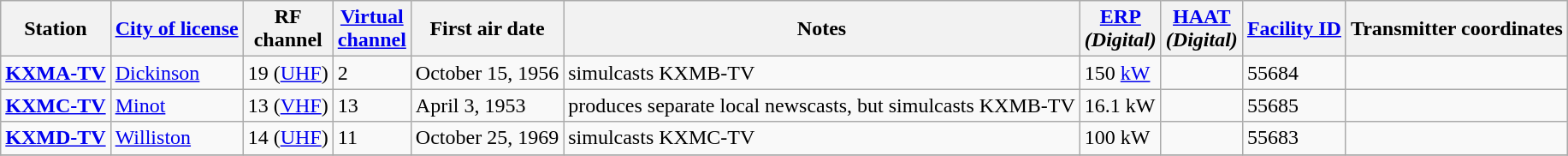<table class="wikitable">
<tr>
<th>Station</th>
<th><a href='#'>City of license</a></th>
<th>RF<br>channel</th>
<th><a href='#'>Virtual<br>channel</a></th>
<th>First air date</th>
<th>Notes</th>
<th><a href='#'>ERP</a><br><em>(Digital)</em></th>
<th><a href='#'>HAAT</a><br><em>(Digital)</em></th>
<th><a href='#'>Facility ID</a></th>
<th>Transmitter coordinates</th>
</tr>
<tr style="vertical-align: top; text-align: left;">
<td><strong><a href='#'>KXMA-TV</a></strong></td>
<td><a href='#'>Dickinson</a></td>
<td>19 (<a href='#'>UHF</a>)</td>
<td>2</td>
<td>October 15, 1956</td>
<td>simulcasts KXMB-TV</td>
<td>150 <a href='#'>kW</a></td>
<td></td>
<td>55684</td>
<td></td>
</tr>
<tr style="vertical-align: top; text-align: left;">
<td><strong><a href='#'>KXMC-TV</a></strong></td>
<td><a href='#'>Minot</a></td>
<td>13 (<a href='#'>VHF</a>)</td>
<td>13</td>
<td>April 3, 1953</td>
<td>produces separate local newscasts, but simulcasts KXMB-TV</td>
<td>16.1 kW</td>
<td></td>
<td>55685</td>
<td></td>
</tr>
<tr style="vertical-align: top; text-align: left;">
<td><strong><a href='#'>KXMD-TV</a></strong></td>
<td><a href='#'>Williston</a></td>
<td>14 (<a href='#'>UHF</a>)</td>
<td>11</td>
<td>October 25, 1969</td>
<td>simulcasts KXMC-TV</td>
<td>100 kW</td>
<td></td>
<td>55683</td>
<td></td>
</tr>
<tr style="vertical-align: top; text-align: left;">
</tr>
</table>
